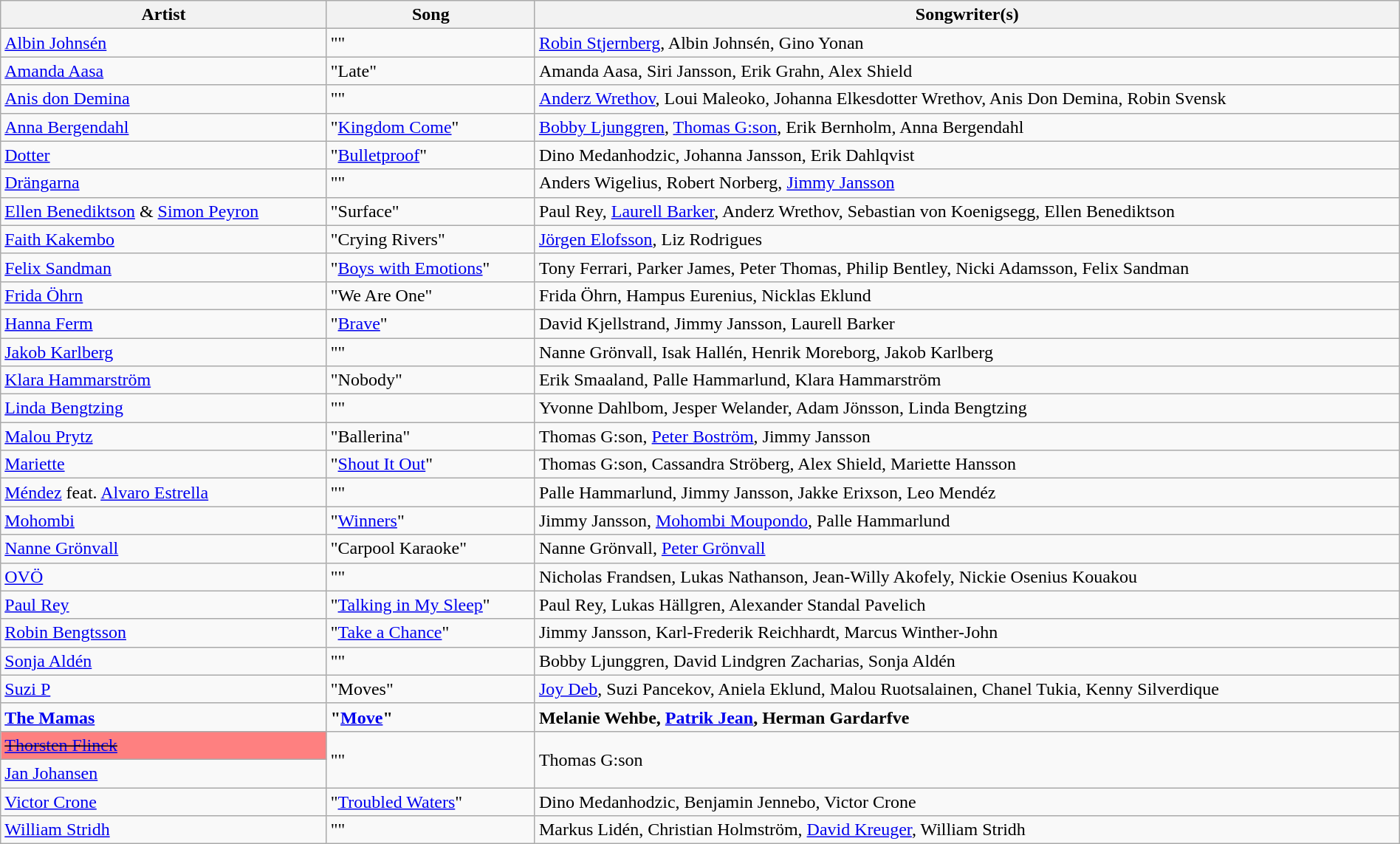<table class="sortable wikitable" width="100%" style="margin: 1em auto 1em auto;">
<tr>
<th>Artist</th>
<th>Song</th>
<th>Songwriter(s)</th>
</tr>
<tr>
<td><a href='#'>Albin Johnsén</a></td>
<td>""</td>
<td><a href='#'>Robin Stjernberg</a>, Albin Johnsén, Gino Yonan</td>
</tr>
<tr>
<td><a href='#'>Amanda Aasa</a></td>
<td>"Late"</td>
<td>Amanda Aasa, Siri Jansson, Erik Grahn, Alex Shield</td>
</tr>
<tr>
<td><a href='#'>Anis don Demina</a></td>
<td>""</td>
<td><a href='#'>Anderz Wrethov</a>, Loui Maleoko, Johanna Elkesdotter Wrethov, Anis Don Demina, Robin Svensk</td>
</tr>
<tr>
<td><a href='#'>Anna Bergendahl</a></td>
<td>"<a href='#'>Kingdom Come</a>"</td>
<td><a href='#'>Bobby Ljunggren</a>, <a href='#'>Thomas G:son</a>, Erik Bernholm, Anna Bergendahl</td>
</tr>
<tr>
<td><a href='#'>Dotter</a></td>
<td>"<a href='#'>Bulletproof</a>"</td>
<td>Dino Medanhodzic, Johanna Jansson, Erik Dahlqvist</td>
</tr>
<tr>
<td><a href='#'>Drängarna</a></td>
<td>""</td>
<td>Anders Wigelius, Robert Norberg, <a href='#'>Jimmy Jansson</a></td>
</tr>
<tr>
<td><a href='#'>Ellen Benediktson</a> & <a href='#'>Simon Peyron</a></td>
<td>"Surface"</td>
<td>Paul Rey, <a href='#'>Laurell Barker</a>, Anderz Wrethov, Sebastian von Koenigsegg, Ellen Benediktson</td>
</tr>
<tr>
<td><a href='#'>Faith Kakembo</a></td>
<td>"Crying Rivers"</td>
<td><a href='#'>Jörgen Elofsson</a>, Liz Rodrigues</td>
</tr>
<tr>
<td><a href='#'>Felix Sandman</a></td>
<td>"<a href='#'>Boys with Emotions</a>"</td>
<td>Tony Ferrari, Parker James, Peter Thomas, Philip Bentley, Nicki Adamsson, Felix Sandman</td>
</tr>
<tr>
<td><a href='#'>Frida Öhrn</a></td>
<td>"We Are One"</td>
<td>Frida Öhrn, Hampus Eurenius, Nicklas Eklund</td>
</tr>
<tr>
<td><a href='#'>Hanna Ferm</a></td>
<td>"<a href='#'>Brave</a>"</td>
<td>David Kjellstrand, Jimmy Jansson, Laurell Barker</td>
</tr>
<tr>
<td><a href='#'>Jakob Karlberg</a></td>
<td>""</td>
<td>Nanne Grönvall, Isak Hallén, Henrik Moreborg, Jakob Karlberg</td>
</tr>
<tr>
<td><a href='#'>Klara Hammarström</a></td>
<td>"Nobody"</td>
<td>Erik Smaaland, Palle Hammarlund, Klara Hammarström</td>
</tr>
<tr>
<td><a href='#'>Linda Bengtzing</a></td>
<td>""</td>
<td>Yvonne Dahlbom, Jesper Welander, Adam Jönsson, Linda Bengtzing</td>
</tr>
<tr>
<td><a href='#'>Malou Prytz</a></td>
<td>"Ballerina"</td>
<td>Thomas G:son, <a href='#'>Peter Boström</a>, Jimmy Jansson</td>
</tr>
<tr>
<td><a href='#'>Mariette</a></td>
<td>"<a href='#'>Shout It Out</a>"</td>
<td>Thomas G:son, Cassandra Ströberg, Alex Shield, Mariette Hansson</td>
</tr>
<tr>
<td><a href='#'>Méndez</a> feat. <a href='#'>Alvaro Estrella</a></td>
<td>""</td>
<td>Palle Hammarlund, Jimmy Jansson, Jakke Erixson, Leo Mendéz</td>
</tr>
<tr>
<td><a href='#'>Mohombi</a></td>
<td>"<a href='#'>Winners</a>"</td>
<td>Jimmy Jansson, <a href='#'>Mohombi Moupondo</a>, Palle Hammarlund</td>
</tr>
<tr>
<td><a href='#'>Nanne Grönvall</a></td>
<td>"Carpool Karaoke"</td>
<td>Nanne Grönvall, <a href='#'>Peter Grönvall</a></td>
</tr>
<tr>
<td><a href='#'>OVÖ</a></td>
<td>""</td>
<td>Nicholas Frandsen, Lukas Nathanson, Jean-Willy Akofely, Nickie Osenius Kouakou</td>
</tr>
<tr>
<td><a href='#'>Paul Rey</a></td>
<td>"<a href='#'>Talking in My Sleep</a>"</td>
<td>Paul Rey, Lukas Hällgren, Alexander Standal Pavelich</td>
</tr>
<tr>
<td><a href='#'>Robin Bengtsson</a></td>
<td>"<a href='#'>Take a Chance</a>"</td>
<td>Jimmy Jansson, Karl-Frederik Reichhardt, Marcus Winther-John</td>
</tr>
<tr>
<td><a href='#'>Sonja Aldén</a></td>
<td>""</td>
<td>Bobby Ljunggren, David Lindgren Zacharias, Sonja Aldén</td>
</tr>
<tr>
<td><a href='#'>Suzi P</a></td>
<td>"Moves"</td>
<td><a href='#'>Joy Deb</a>, Suzi Pancekov, Aniela Eklund, Malou Ruotsalainen, Chanel Tukia, Kenny Silverdique</td>
</tr>
<tr -style="background:gold;">
<td><strong><a href='#'>The Mamas</a></strong></td>
<td><strong>"<a href='#'>Move</a>"</strong></td>
<td><strong>Melanie Wehbe, <a href='#'>Patrik Jean</a>, Herman Gardarfve</strong></td>
</tr>
<tr>
<td style="background:#fe8080;"><s><a href='#'>Thorsten Flinck</a></s></td>
<td rowspan="2">""</td>
<td rowspan="2">Thomas G:son</td>
</tr>
<tr>
<td><a href='#'>Jan Johansen</a></td>
</tr>
<tr>
<td><a href='#'>Victor Crone</a></td>
<td>"<a href='#'>Troubled Waters</a>"</td>
<td>Dino Medanhodzic, Benjamin Jennebo, Victor Crone</td>
</tr>
<tr>
<td><a href='#'>William Stridh</a></td>
<td>""</td>
<td>Markus Lidén, Christian Holmström, <a href='#'>David Kreuger</a>, William Stridh</td>
</tr>
</table>
